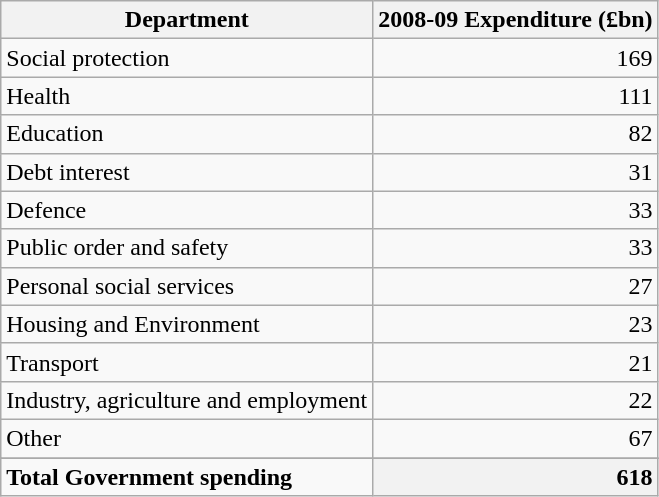<table class="wikitable sortable">
<tr>
<th>Department</th>
<th style="text-align: right">2008-09 Expenditure (£bn)</th>
</tr>
<tr>
<td>Social protection</td>
<td style="text-align: right">169</td>
</tr>
<tr>
<td>Health</td>
<td style="text-align: right">111</td>
</tr>
<tr>
<td>Education</td>
<td style="text-align: right">82</td>
</tr>
<tr>
<td>Debt interest</td>
<td style="text-align: right">31</td>
</tr>
<tr>
<td>Defence</td>
<td style="text-align: right">33</td>
</tr>
<tr>
<td>Public order and safety</td>
<td style="text-align: right">33</td>
</tr>
<tr>
<td>Personal social services</td>
<td style="text-align: right">27</td>
</tr>
<tr>
<td>Housing and Environment</td>
<td style="text-align: right">23</td>
</tr>
<tr>
<td>Transport</td>
<td style="text-align: right">21</td>
</tr>
<tr>
<td>Industry, agriculture and employment</td>
<td style="text-align: right">22</td>
</tr>
<tr>
<td>Other</td>
<td style="text-align: right">67</td>
</tr>
<tr>
</tr>
<tr class="sortbottom">
<td style="text-align: left"><strong>Total Government spending</strong></td>
<th style="text-align: right">618</th>
</tr>
</table>
